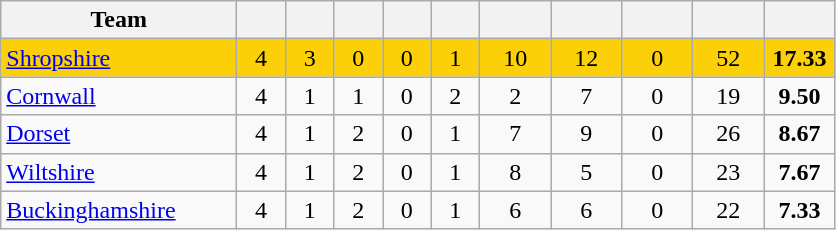<table class="wikitable" style="text-align:center">
<tr>
<th width="150">Team</th>
<th width="25"></th>
<th width="25"></th>
<th width="25"></th>
<th width="25"></th>
<th width="25"></th>
<th width="40"></th>
<th width="40"></th>
<th width="40"></th>
<th width="40"></th>
<th width="40"></th>
</tr>
<tr style="background:#fbd009;">
<td style="text-align:left"><a href='#'>Shropshire</a></td>
<td>4</td>
<td>3</td>
<td>0</td>
<td>0</td>
<td>1</td>
<td>10</td>
<td>12</td>
<td>0</td>
<td>52</td>
<td><strong>17.33</strong></td>
</tr>
<tr>
<td style="text-align:left"><a href='#'>Cornwall</a></td>
<td>4</td>
<td>1</td>
<td>1</td>
<td>0</td>
<td>2</td>
<td>2</td>
<td>7</td>
<td>0</td>
<td>19</td>
<td><strong>9.50</strong></td>
</tr>
<tr>
<td style="text-align:left"><a href='#'>Dorset</a></td>
<td>4</td>
<td>1</td>
<td>2</td>
<td>0</td>
<td>1</td>
<td>7</td>
<td>9</td>
<td>0</td>
<td>26</td>
<td><strong>8.67</strong></td>
</tr>
<tr>
<td style="text-align:left"><a href='#'>Wiltshire</a></td>
<td>4</td>
<td>1</td>
<td>2</td>
<td>0</td>
<td>1</td>
<td>8</td>
<td>5</td>
<td>0</td>
<td>23</td>
<td><strong>7.67</strong></td>
</tr>
<tr>
<td style="text-align:left"><a href='#'>Buckinghamshire</a></td>
<td>4</td>
<td>1</td>
<td>2</td>
<td>0</td>
<td>1</td>
<td>6</td>
<td>6</td>
<td>0</td>
<td>22</td>
<td><strong>7.33</strong></td>
</tr>
</table>
